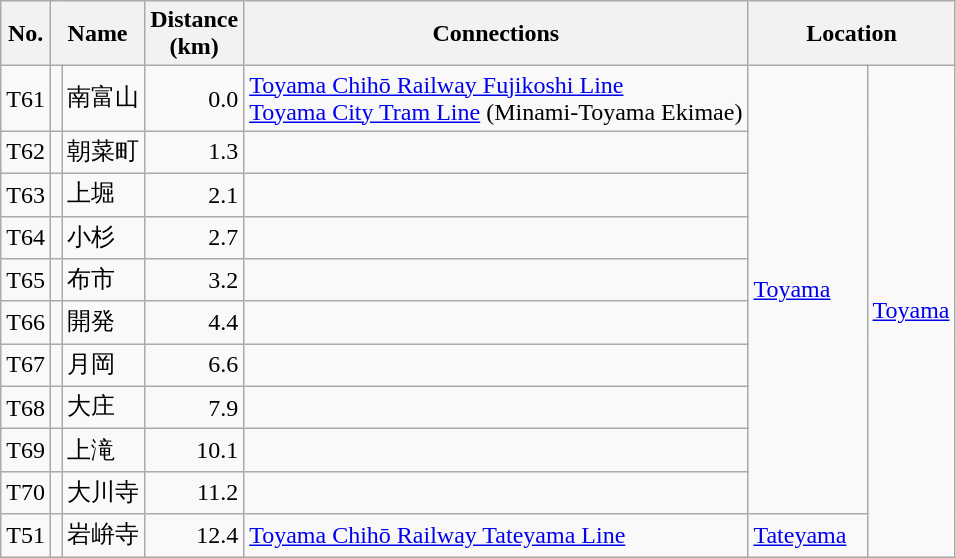<table class="wikitable" rules="all">
<tr>
<th>No.</th>
<th colspan="2">Name</th>
<th style="width:3em;">Distance (km)</th>
<th>Connections</th>
<th colspan="2">Location</th>
</tr>
<tr>
<td>T61</td>
<td></td>
<td>南富山</td>
<td style="text-align:right;">0.0</td>
<td><a href='#'>Toyama Chihō Railway Fujikoshi Line</a><br><a href='#'>Toyama City Tram Line</a> (Minami-Toyama Ekimae)</td>
<td rowspan="10" style="width:4.5em;"><a href='#'>Toyama</a></td>
<td rowspan="11" style="text-align:center; width:1.5em;"><a href='#'>Toyama</a></td>
</tr>
<tr>
<td>T62</td>
<td></td>
<td>朝菜町</td>
<td style="text-align:right;">1.3</td>
<td> </td>
</tr>
<tr>
<td>T63</td>
<td></td>
<td>上堀</td>
<td style="text-align:right;">2.1</td>
<td> </td>
</tr>
<tr>
<td>T64</td>
<td></td>
<td>小杉</td>
<td style="text-align:right;">2.7</td>
<td> </td>
</tr>
<tr>
<td>T65</td>
<td></td>
<td>布市</td>
<td style="text-align:right;">3.2</td>
<td> </td>
</tr>
<tr>
<td>T66</td>
<td></td>
<td>開発</td>
<td style="text-align:right;">4.4</td>
<td> </td>
</tr>
<tr>
<td>T67</td>
<td></td>
<td>月岡</td>
<td style="text-align:right;">6.6</td>
<td> </td>
</tr>
<tr>
<td>T68</td>
<td></td>
<td>大庄</td>
<td style="text-align:right;">7.9</td>
<td> </td>
</tr>
<tr>
<td>T69</td>
<td></td>
<td>上滝</td>
<td style="text-align:right;">10.1</td>
<td> </td>
</tr>
<tr>
<td>T70</td>
<td></td>
<td>大川寺</td>
<td style="text-align:right;">11.2</td>
<td> </td>
</tr>
<tr>
<td>T51</td>
<td></td>
<td>岩峅寺</td>
<td style="text-align:right;">12.4</td>
<td><a href='#'>Toyama Chihō Railway Tateyama Line</a></td>
<td rowspan="1" style="width:4.5em;"><a href='#'>Tateyama</a></td>
</tr>
</table>
